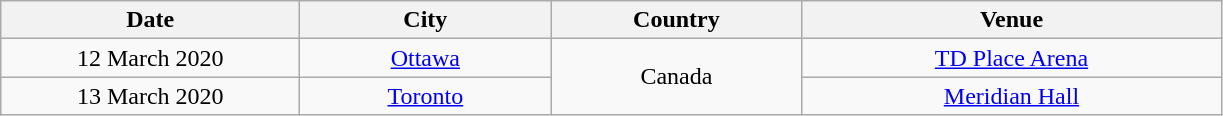<table class="wikitable plainrowheaders" style="text-align:center;">
<tr>
<th scope="col" style="width:12em;">Date</th>
<th scope="col" style="width:10em;">City</th>
<th scope="col" style="width:10em;">Country</th>
<th scope="col" style="width:17em;">Venue</th>
</tr>
<tr>
<td>12 March 2020</td>
<td><a href='#'>Ottawa</a></td>
<td rowspan="2">Canada</td>
<td><a href='#'>TD Place Arena</a></td>
</tr>
<tr>
<td>13 March 2020</td>
<td><a href='#'>Toronto</a></td>
<td><a href='#'>Meridian Hall</a></td>
</tr>
</table>
